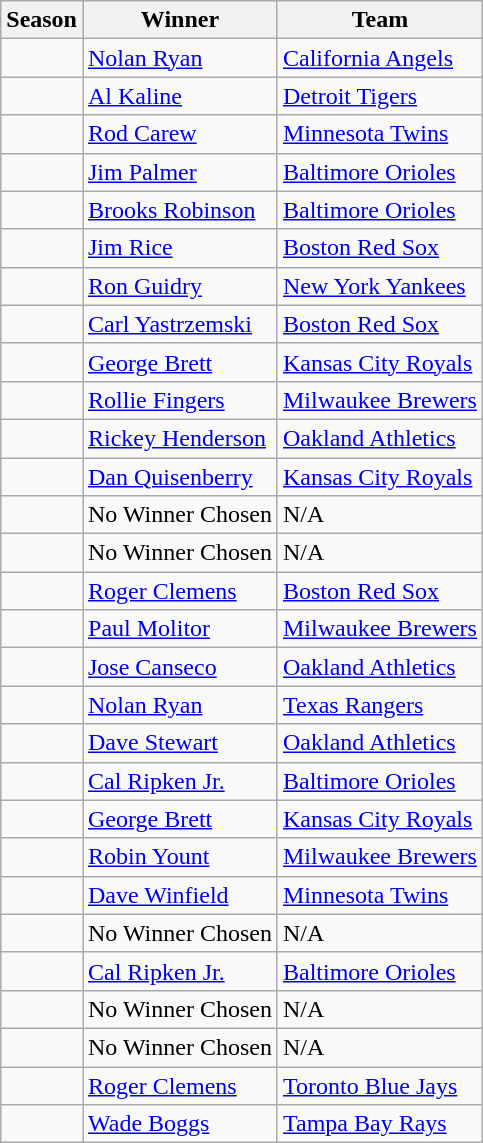<table class="wikitable">
<tr>
<th>Season</th>
<th>Winner</th>
<th>Team</th>
</tr>
<tr>
<td></td>
<td><a href='#'>Nolan Ryan</a></td>
<td><a href='#'>California Angels</a></td>
</tr>
<tr>
<td></td>
<td><a href='#'>Al Kaline</a></td>
<td><a href='#'>Detroit Tigers</a></td>
</tr>
<tr>
<td></td>
<td><a href='#'>Rod Carew</a></td>
<td><a href='#'>Minnesota Twins</a></td>
</tr>
<tr>
<td></td>
<td><a href='#'>Jim Palmer</a></td>
<td><a href='#'>Baltimore Orioles</a></td>
</tr>
<tr>
<td></td>
<td><a href='#'>Brooks Robinson</a></td>
<td><a href='#'>Baltimore Orioles</a></td>
</tr>
<tr>
<td></td>
<td><a href='#'>Jim Rice</a></td>
<td><a href='#'>Boston Red Sox</a></td>
</tr>
<tr>
<td></td>
<td><a href='#'>Ron Guidry</a></td>
<td><a href='#'>New York Yankees</a></td>
</tr>
<tr>
<td></td>
<td><a href='#'>Carl Yastrzemski</a></td>
<td><a href='#'>Boston Red Sox</a></td>
</tr>
<tr>
<td></td>
<td><a href='#'>George Brett</a></td>
<td><a href='#'>Kansas City Royals</a></td>
</tr>
<tr>
<td></td>
<td><a href='#'>Rollie Fingers</a></td>
<td><a href='#'>Milwaukee Brewers</a></td>
</tr>
<tr>
<td></td>
<td><a href='#'>Rickey Henderson</a></td>
<td><a href='#'>Oakland Athletics</a></td>
</tr>
<tr>
<td></td>
<td><a href='#'>Dan Quisenberry</a></td>
<td><a href='#'>Kansas City Royals</a></td>
</tr>
<tr>
<td></td>
<td>No Winner Chosen</td>
<td>N/A</td>
</tr>
<tr>
<td></td>
<td>No Winner Chosen</td>
<td>N/A</td>
</tr>
<tr>
<td></td>
<td><a href='#'>Roger Clemens</a></td>
<td><a href='#'>Boston Red Sox</a></td>
</tr>
<tr>
<td></td>
<td><a href='#'>Paul Molitor</a></td>
<td><a href='#'>Milwaukee Brewers</a></td>
</tr>
<tr>
<td></td>
<td><a href='#'>Jose Canseco</a></td>
<td><a href='#'>Oakland Athletics</a></td>
</tr>
<tr>
<td></td>
<td><a href='#'>Nolan Ryan</a></td>
<td><a href='#'>Texas Rangers</a></td>
</tr>
<tr>
<td></td>
<td><a href='#'>Dave Stewart</a></td>
<td><a href='#'>Oakland Athletics</a></td>
</tr>
<tr>
<td></td>
<td><a href='#'>Cal Ripken Jr.</a></td>
<td><a href='#'>Baltimore Orioles</a></td>
</tr>
<tr>
<td></td>
<td><a href='#'>George Brett</a></td>
<td><a href='#'>Kansas City Royals</a></td>
</tr>
<tr>
<td></td>
<td><a href='#'>Robin Yount</a></td>
<td><a href='#'>Milwaukee Brewers</a></td>
</tr>
<tr>
<td></td>
<td><a href='#'>Dave Winfield</a></td>
<td><a href='#'>Minnesota Twins</a></td>
</tr>
<tr>
<td></td>
<td>No Winner Chosen</td>
<td>N/A</td>
</tr>
<tr>
<td></td>
<td><a href='#'>Cal Ripken Jr.</a></td>
<td><a href='#'>Baltimore Orioles</a></td>
</tr>
<tr>
<td></td>
<td>No Winner Chosen</td>
<td>N/A</td>
</tr>
<tr>
<td></td>
<td>No Winner Chosen</td>
<td>N/A</td>
</tr>
<tr>
<td></td>
<td><a href='#'>Roger Clemens</a></td>
<td><a href='#'>Toronto Blue Jays</a></td>
</tr>
<tr>
<td></td>
<td><a href='#'>Wade Boggs</a></td>
<td><a href='#'>Tampa Bay Rays</a></td>
</tr>
</table>
